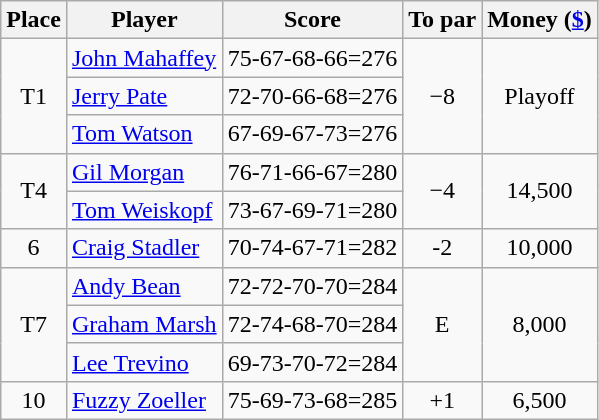<table class=wikitable>
<tr>
<th>Place</th>
<th>Player</th>
<th>Score</th>
<th>To par</th>
<th>Money (<a href='#'>$</a>)</th>
</tr>
<tr>
<td rowspan=3 align=center>T1</td>
<td> <a href='#'>John Mahaffey</a></td>
<td>75-67-68-66=276</td>
<td rowspan=3 align=center>−8</td>
<td rowspan=3 align=center>Playoff</td>
</tr>
<tr>
<td> <a href='#'>Jerry Pate</a></td>
<td>72-70-66-68=276</td>
</tr>
<tr>
<td> <a href='#'>Tom Watson</a></td>
<td>67-69-67-73=276</td>
</tr>
<tr>
<td rowspan=2 align=center>T4</td>
<td> <a href='#'>Gil Morgan</a></td>
<td>76-71-66-67=280</td>
<td rowspan=2 align=center>−4</td>
<td rowspan=2 align=center>14,500</td>
</tr>
<tr>
<td> <a href='#'>Tom Weiskopf</a></td>
<td>73-67-69-71=280</td>
</tr>
<tr>
<td align=center>6</td>
<td> <a href='#'>Craig Stadler</a></td>
<td>70-74-67-71=282</td>
<td align=center>-2</td>
<td align=center>10,000</td>
</tr>
<tr>
<td rowspan=3 align=center>T7</td>
<td> <a href='#'>Andy Bean</a></td>
<td>72-72-70-70=284</td>
<td rowspan=3 align=center>E</td>
<td rowspan=3 align=center>8,000</td>
</tr>
<tr>
<td> <a href='#'>Graham Marsh</a></td>
<td>72-74-68-70=284</td>
</tr>
<tr>
<td> <a href='#'>Lee Trevino</a></td>
<td>69-73-70-72=284</td>
</tr>
<tr>
<td align=center>10</td>
<td> <a href='#'>Fuzzy Zoeller</a></td>
<td>75-69-73-68=285</td>
<td align=center>+1</td>
<td align=center>6,500</td>
</tr>
</table>
